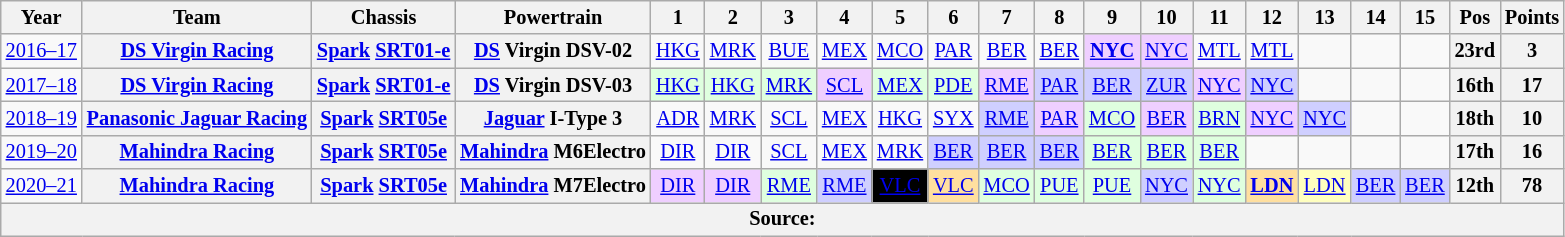<table class="wikitable" style="text-align:center; font-size:85%">
<tr>
<th>Year</th>
<th>Team</th>
<th>Chassis</th>
<th>Powertrain</th>
<th>1</th>
<th>2</th>
<th>3</th>
<th>4</th>
<th>5</th>
<th>6</th>
<th>7</th>
<th>8</th>
<th>9</th>
<th>10</th>
<th>11</th>
<th>12</th>
<th>13</th>
<th>14</th>
<th>15</th>
<th>Pos</th>
<th>Points</th>
</tr>
<tr>
<td nowrap><a href='#'>2016–17</a></td>
<th nowrap><a href='#'>DS Virgin Racing</a></th>
<th nowrap><a href='#'>Spark</a> <a href='#'>SRT01-e</a></th>
<th nowrap><a href='#'>DS</a> Virgin DSV-02</th>
<td><a href='#'>HKG</a></td>
<td><a href='#'>MRK</a></td>
<td><a href='#'>BUE</a></td>
<td><a href='#'>MEX</a></td>
<td><a href='#'>MCO</a></td>
<td><a href='#'>PAR</a></td>
<td><a href='#'>BER</a></td>
<td><a href='#'>BER</a></td>
<td style="background:#EFCFFF;"><strong><a href='#'>NYC</a></strong><br></td>
<td style="background:#EFCFFF;"><a href='#'>NYC</a><br></td>
<td><a href='#'>MTL</a></td>
<td><a href='#'>MTL</a></td>
<td></td>
<td></td>
<td></td>
<th>23rd</th>
<th>3</th>
</tr>
<tr>
<td nowrap><a href='#'>2017–18</a></td>
<th nowrap><a href='#'>DS Virgin Racing</a></th>
<th nowrap><a href='#'>Spark</a> <a href='#'>SRT01-e</a></th>
<th nowrap><a href='#'>DS</a> Virgin DSV-03</th>
<td style="background:#DFFFDF;"><a href='#'>HKG</a><br></td>
<td style="background:#DFFFDF;"><a href='#'>HKG</a><br></td>
<td style="background:#DFFFDF;"><a href='#'>MRK</a><br></td>
<td style="background:#EFCFFF;"><a href='#'>SCL</a><br></td>
<td style="background:#DFFFDF;"><a href='#'>MEX</a><br></td>
<td style="background:#DFFFDF;"><a href='#'>PDE</a><br></td>
<td style="background:#EFCFFF;"><a href='#'>RME</a><br></td>
<td style="background:#CFCFFF;"><a href='#'>PAR</a><br></td>
<td style="background:#CFCFFF;"><a href='#'>BER</a><br></td>
<td style="background:#CFCFFF;"><a href='#'>ZUR</a><br></td>
<td style="background:#EFCFFF;"><a href='#'>NYC</a><br></td>
<td style="background:#CFCFFF;"><a href='#'>NYC</a><br></td>
<td></td>
<td></td>
<td></td>
<th>16th</th>
<th>17</th>
</tr>
<tr>
<td nowrap><a href='#'>2018–19</a></td>
<th nowrap><a href='#'>Panasonic Jaguar Racing</a></th>
<th nowrap><a href='#'>Spark</a> <a href='#'>SRT05e</a></th>
<th nowrap><a href='#'>Jaguar</a> I-Type 3</th>
<td><a href='#'>ADR</a></td>
<td><a href='#'>MRK</a></td>
<td><a href='#'>SCL</a></td>
<td><a href='#'>MEX</a></td>
<td><a href='#'>HKG</a></td>
<td><a href='#'>SYX</a></td>
<td style="background:#CFCFFF;"><a href='#'>RME</a><br></td>
<td style="background:#EFCFFF;"><a href='#'>PAR</a><br></td>
<td style="background:#DFFFDF;"><a href='#'>MCO</a><br></td>
<td style="background:#EFCFFF;"><a href='#'>BER</a><br></td>
<td style="background:#DFFFDF;"><a href='#'>BRN</a><br></td>
<td style="background:#EFCFFF;"><a href='#'>NYC</a><br></td>
<td style="background:#CFCFFF;"><a href='#'>NYC</a><br></td>
<td></td>
<td></td>
<th>18th</th>
<th>10</th>
</tr>
<tr>
<td nowrap><a href='#'>2019–20</a></td>
<th nowrap><a href='#'>Mahindra Racing</a></th>
<th nowrap><a href='#'>Spark</a> <a href='#'>SRT05e</a></th>
<th nowrap><a href='#'>Mahindra</a> M6Electro</th>
<td><a href='#'>DIR</a></td>
<td><a href='#'>DIR</a></td>
<td><a href='#'>SCL</a></td>
<td><a href='#'>MEX</a></td>
<td><a href='#'>MRK</a></td>
<td style="background:#CFCFFF;"><a href='#'>BER</a><br></td>
<td style="background:#CFCFFF;"><a href='#'>BER</a><br></td>
<td style="background:#CFCFFF;"><a href='#'>BER</a><br></td>
<td style="background:#DFFFDF;"><a href='#'>BER</a><br></td>
<td style="background:#DFFFDF;"><a href='#'>BER</a><br></td>
<td style="background:#DFFFDF;"><a href='#'>BER</a><br></td>
<td></td>
<td></td>
<td></td>
<td></td>
<th>17th</th>
<th>16</th>
</tr>
<tr>
<td nowrap><a href='#'>2020–21</a></td>
<th nowrap><a href='#'>Mahindra Racing</a></th>
<th nowrap><a href='#'>Spark</a> <a href='#'>SRT05e</a></th>
<th nowrap><a href='#'>Mahindra</a> M7Electro</th>
<td style="background:#EFCFFF;"><a href='#'>DIR</a><br></td>
<td style="background:#EFCFFF;"><a href='#'>DIR</a><br></td>
<td style="background:#DFFFDF;"><a href='#'>RME</a><br></td>
<td style="background:#CFCFFF;"><a href='#'>RME</a><br></td>
<td style="background-color:#000000;color:white"><a href='#'><span>VLC</span></a><br></td>
<td style="background:#FFDF9F;"><a href='#'>VLC</a><br></td>
<td style="background:#DFFFDF;"><a href='#'>MCO</a><br></td>
<td style="background:#DFFFDF;"><a href='#'>PUE</a><br></td>
<td style="background:#DFFFDF;"><a href='#'>PUE</a><br></td>
<td style="background:#CFCFFF;"><a href='#'>NYC</a><br></td>
<td style="background:#DFFFDF;"><a href='#'>NYC</a><br></td>
<td style="background:#FFDF9F;"><strong><a href='#'>LDN</a></strong><br></td>
<td style="background:#FFFFBF;"><a href='#'>LDN</a><br></td>
<td style="background:#CFCFFF;"><a href='#'>BER</a><br></td>
<td style="background:#CFCFFF;"><a href='#'>BER</a><br></td>
<th>12th</th>
<th>78</th>
</tr>
<tr>
<th colspan="21">Source:</th>
</tr>
</table>
